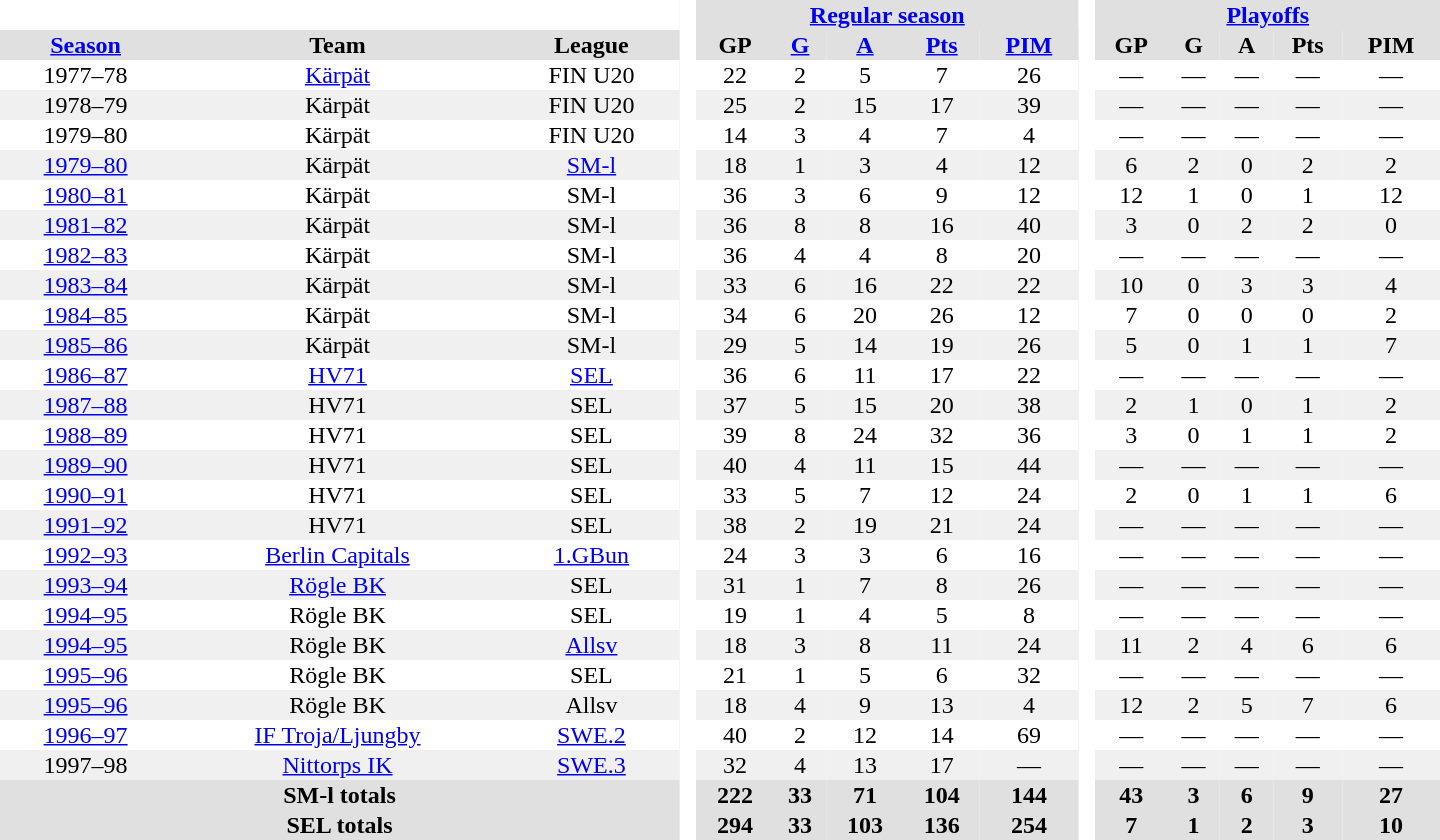<table border="0" cellpadding="1" cellspacing="0" style="text-align:center; width:60em">
<tr bgcolor="#e0e0e0">
<th colspan="3" bgcolor="#ffffff"> </th>
<th rowspan="99" bgcolor="#ffffff"> </th>
<th colspan="5"><a href='#'>Regular season</a></th>
<th rowspan="99" bgcolor="#ffffff"> </th>
<th colspan="5"><a href='#'>Playoffs</a></th>
</tr>
<tr bgcolor="#e0e0e0">
<th><a href='#'>Season</a></th>
<th>Team</th>
<th>League</th>
<th>GP</th>
<th><a href='#'>G</a></th>
<th><a href='#'>A</a></th>
<th><a href='#'>Pts</a></th>
<th><a href='#'>PIM</a></th>
<th>GP</th>
<th>G</th>
<th>A</th>
<th>Pts</th>
<th>PIM</th>
</tr>
<tr>
<td>1977–78</td>
<td><a href='#'>Kärpät</a></td>
<td>FIN U20</td>
<td>22</td>
<td>2</td>
<td>5</td>
<td>7</td>
<td>26</td>
<td>—</td>
<td>—</td>
<td>—</td>
<td>—</td>
<td>—</td>
</tr>
<tr bgcolor="#f0f0f0">
<td>1978–79</td>
<td>Kärpät</td>
<td>FIN U20</td>
<td>25</td>
<td>2</td>
<td>15</td>
<td>17</td>
<td>39</td>
<td>—</td>
<td>—</td>
<td>—</td>
<td>—</td>
<td>—</td>
</tr>
<tr>
<td>1979–80</td>
<td>Kärpät</td>
<td>FIN U20</td>
<td>14</td>
<td>3</td>
<td>4</td>
<td>7</td>
<td>4</td>
<td>—</td>
<td>—</td>
<td>—</td>
<td>—</td>
<td>—</td>
</tr>
<tr bgcolor="#f0f0f0">
<td><a href='#'>1979–80</a></td>
<td>Kärpät</td>
<td><a href='#'>SM-l</a></td>
<td>18</td>
<td>1</td>
<td>3</td>
<td>4</td>
<td>12</td>
<td>6</td>
<td>2</td>
<td>0</td>
<td>2</td>
<td>2</td>
</tr>
<tr>
<td><a href='#'>1980–81</a></td>
<td>Kärpät</td>
<td>SM-l</td>
<td>36</td>
<td>3</td>
<td>6</td>
<td>9</td>
<td>12</td>
<td>12</td>
<td>1</td>
<td>0</td>
<td>1</td>
<td>12</td>
</tr>
<tr bgcolor="#f0f0f0">
<td><a href='#'>1981–82</a></td>
<td>Kärpät</td>
<td>SM-l</td>
<td>36</td>
<td>8</td>
<td>8</td>
<td>16</td>
<td>40</td>
<td>3</td>
<td>0</td>
<td>2</td>
<td>2</td>
<td>0</td>
</tr>
<tr>
<td><a href='#'>1982–83</a></td>
<td>Kärpät</td>
<td>SM-l</td>
<td>36</td>
<td>4</td>
<td>4</td>
<td>8</td>
<td>20</td>
<td>—</td>
<td>—</td>
<td>—</td>
<td>—</td>
<td>—</td>
</tr>
<tr bgcolor="#f0f0f0">
<td><a href='#'>1983–84</a></td>
<td>Kärpät</td>
<td>SM-l</td>
<td>33</td>
<td>6</td>
<td>16</td>
<td>22</td>
<td>22</td>
<td>10</td>
<td>0</td>
<td>3</td>
<td>3</td>
<td>4</td>
</tr>
<tr>
<td><a href='#'>1984–85</a></td>
<td>Kärpät</td>
<td>SM-l</td>
<td>34</td>
<td>6</td>
<td>20</td>
<td>26</td>
<td>12</td>
<td>7</td>
<td>0</td>
<td>0</td>
<td>0</td>
<td>2</td>
</tr>
<tr bgcolor="#f0f0f0">
<td><a href='#'>1985–86</a></td>
<td>Kärpät</td>
<td>SM-l</td>
<td>29</td>
<td>5</td>
<td>14</td>
<td>19</td>
<td>26</td>
<td>5</td>
<td>0</td>
<td>1</td>
<td>1</td>
<td>7</td>
</tr>
<tr>
<td><a href='#'>1986–87</a></td>
<td><a href='#'>HV71</a></td>
<td><a href='#'>SEL</a></td>
<td>36</td>
<td>6</td>
<td>11</td>
<td>17</td>
<td>22</td>
<td>—</td>
<td>—</td>
<td>—</td>
<td>—</td>
<td>—</td>
</tr>
<tr bgcolor="#f0f0f0">
<td><a href='#'>1987–88</a></td>
<td>HV71</td>
<td>SEL</td>
<td>37</td>
<td>5</td>
<td>15</td>
<td>20</td>
<td>38</td>
<td>2</td>
<td>1</td>
<td>0</td>
<td>1</td>
<td>2</td>
</tr>
<tr>
<td><a href='#'>1988–89</a></td>
<td>HV71</td>
<td>SEL</td>
<td>39</td>
<td>8</td>
<td>24</td>
<td>32</td>
<td>36</td>
<td>3</td>
<td>0</td>
<td>1</td>
<td>1</td>
<td>2</td>
</tr>
<tr bgcolor="#f0f0f0">
<td><a href='#'>1989–90</a></td>
<td>HV71</td>
<td>SEL</td>
<td>40</td>
<td>4</td>
<td>11</td>
<td>15</td>
<td>44</td>
<td>—</td>
<td>—</td>
<td>—</td>
<td>—</td>
<td>—</td>
</tr>
<tr>
<td><a href='#'>1990–91</a></td>
<td>HV71</td>
<td>SEL</td>
<td>33</td>
<td>5</td>
<td>7</td>
<td>12</td>
<td>24</td>
<td>2</td>
<td>0</td>
<td>1</td>
<td>1</td>
<td>6</td>
</tr>
<tr bgcolor="#f0f0f0">
<td><a href='#'>1991–92</a></td>
<td>HV71</td>
<td>SEL</td>
<td>38</td>
<td>2</td>
<td>19</td>
<td>21</td>
<td>24</td>
<td>—</td>
<td>—</td>
<td>—</td>
<td>—</td>
<td>—</td>
</tr>
<tr>
<td><a href='#'>1992–93</a></td>
<td><a href='#'>Berlin Capitals</a></td>
<td><a href='#'>1.GBun</a></td>
<td>24</td>
<td>3</td>
<td>3</td>
<td>6</td>
<td>16</td>
<td>—</td>
<td>—</td>
<td>—</td>
<td>—</td>
<td>—</td>
</tr>
<tr bgcolor="#f0f0f0">
<td><a href='#'>1993–94</a></td>
<td><a href='#'>Rögle BK</a></td>
<td>SEL</td>
<td>31</td>
<td>1</td>
<td>7</td>
<td>8</td>
<td>26</td>
<td>—</td>
<td>—</td>
<td>—</td>
<td>—</td>
<td>—</td>
</tr>
<tr>
<td><a href='#'>1994–95</a></td>
<td>Rögle BK</td>
<td>SEL</td>
<td>19</td>
<td>1</td>
<td>4</td>
<td>5</td>
<td>8</td>
<td>—</td>
<td>—</td>
<td>—</td>
<td>—</td>
<td>—</td>
</tr>
<tr bgcolor="#f0f0f0">
<td><a href='#'>1994–95</a></td>
<td>Rögle BK</td>
<td><a href='#'>Allsv</a></td>
<td>18</td>
<td>3</td>
<td>8</td>
<td>11</td>
<td>24</td>
<td>11</td>
<td>2</td>
<td>4</td>
<td>6</td>
<td>6</td>
</tr>
<tr>
<td><a href='#'>1995–96</a></td>
<td>Rögle BK</td>
<td>SEL</td>
<td>21</td>
<td>1</td>
<td>5</td>
<td>6</td>
<td>32</td>
<td>—</td>
<td>—</td>
<td>—</td>
<td>—</td>
<td>—</td>
</tr>
<tr bgcolor="#f0f0f0">
<td><a href='#'>1995–96</a></td>
<td>Rögle BK</td>
<td>Allsv</td>
<td>18</td>
<td>4</td>
<td>9</td>
<td>13</td>
<td>4</td>
<td>12</td>
<td>2</td>
<td>5</td>
<td>7</td>
<td>6</td>
</tr>
<tr>
<td><a href='#'>1996–97</a></td>
<td><a href='#'>IF Troja/Ljungby</a></td>
<td><a href='#'>SWE.2</a></td>
<td>40</td>
<td>2</td>
<td>12</td>
<td>14</td>
<td>69</td>
<td>—</td>
<td>—</td>
<td>—</td>
<td>—</td>
<td>—</td>
</tr>
<tr bgcolor="#f0f0f0">
<td>1997–98</td>
<td><a href='#'>Nittorps IK</a></td>
<td><a href='#'>SWE.3</a></td>
<td>32</td>
<td>4</td>
<td>13</td>
<td>17</td>
<td>—</td>
<td>—</td>
<td>—</td>
<td>—</td>
<td>—</td>
<td>—</td>
</tr>
<tr bgcolor="#e0e0e0">
<th colspan="3">SM-l totals</th>
<th>222</th>
<th>33</th>
<th>71</th>
<th>104</th>
<th>144</th>
<th>43</th>
<th>3</th>
<th>6</th>
<th>9</th>
<th>27</th>
</tr>
<tr bgcolor="#e0e0e0">
<th colspan="3">SEL totals</th>
<th>294</th>
<th>33</th>
<th>103</th>
<th>136</th>
<th>254</th>
<th>7</th>
<th>1</th>
<th>2</th>
<th>3</th>
<th>10</th>
</tr>
</table>
